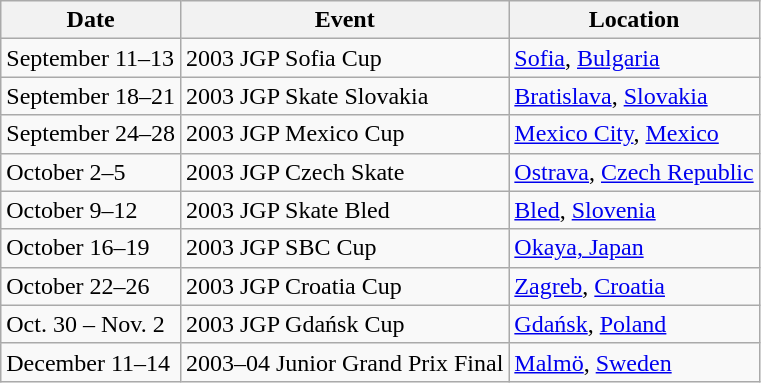<table class="wikitable">
<tr>
<th>Date</th>
<th>Event</th>
<th>Location</th>
</tr>
<tr>
<td>September 11–13</td>
<td>2003 JGP Sofia Cup</td>
<td><a href='#'>Sofia</a>, <a href='#'>Bulgaria</a></td>
</tr>
<tr>
<td>September 18–21</td>
<td>2003 JGP Skate Slovakia</td>
<td><a href='#'>Bratislava</a>, <a href='#'>Slovakia</a></td>
</tr>
<tr>
<td>September 24–28</td>
<td>2003 JGP Mexico Cup</td>
<td><a href='#'>Mexico City</a>, <a href='#'>Mexico</a></td>
</tr>
<tr>
<td>October 2–5</td>
<td>2003 JGP Czech Skate</td>
<td><a href='#'>Ostrava</a>, <a href='#'>Czech Republic</a></td>
</tr>
<tr>
<td>October 9–12</td>
<td>2003 JGP Skate Bled</td>
<td><a href='#'>Bled</a>, <a href='#'>Slovenia</a></td>
</tr>
<tr>
<td>October 16–19</td>
<td>2003 JGP SBC Cup</td>
<td><a href='#'>Okaya, Japan</a></td>
</tr>
<tr>
<td>October 22–26</td>
<td>2003 JGP Croatia Cup</td>
<td><a href='#'>Zagreb</a>, <a href='#'>Croatia</a></td>
</tr>
<tr>
<td>Oct. 30 – Nov. 2</td>
<td>2003 JGP Gdańsk Cup</td>
<td><a href='#'>Gdańsk</a>, <a href='#'>Poland</a></td>
</tr>
<tr>
<td>December 11–14</td>
<td>2003–04 Junior Grand Prix Final</td>
<td><a href='#'>Malmö</a>, <a href='#'>Sweden</a></td>
</tr>
</table>
